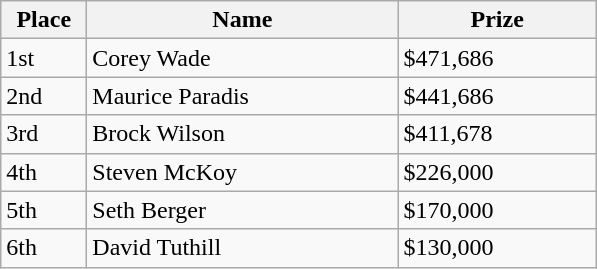<table class="wikitable">
<tr>
<th style="width:50px;">Place</th>
<th style="width:200px;">Name</th>
<th style="width:125px;">Prize</th>
</tr>
<tr>
<td>1st</td>
<td> Corey Wade</td>
<td>$471,686</td>
</tr>
<tr>
<td>2nd</td>
<td> Maurice Paradis</td>
<td>$441,686</td>
</tr>
<tr>
<td>3rd</td>
<td> Brock Wilson</td>
<td>$411,678</td>
</tr>
<tr>
<td>4th</td>
<td> Steven McKoy</td>
<td>$226,000</td>
</tr>
<tr>
<td>5th</td>
<td> Seth Berger</td>
<td>$170,000</td>
</tr>
<tr>
<td>6th</td>
<td> David Tuthill</td>
<td>$130,000</td>
</tr>
</table>
